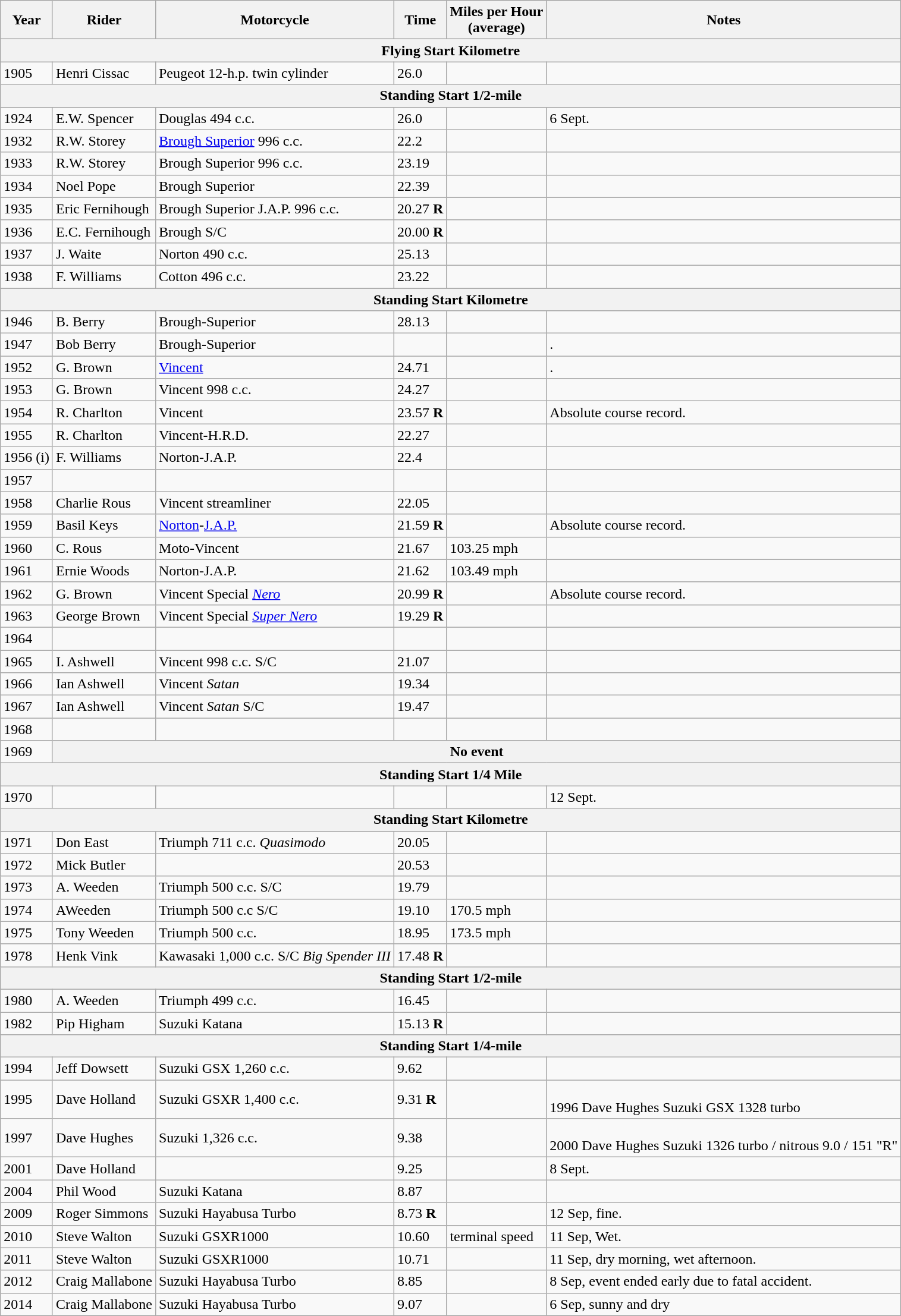<table class="wikitable">
<tr>
<th width="*">Year</th>
<th width="*">Rider</th>
<th width="*">Motorcycle</th>
<th width="*">Time</th>
<th width="*">Miles per Hour<br>(average)</th>
<th width="*">Notes</th>
</tr>
<tr>
<th colspan=6><strong>Flying Start Kilometre</strong></th>
</tr>
<tr>
<td>1905</td>
<td>Henri Cissac</td>
<td>Peugeot 12-h.p. twin cylinder</td>
<td>26.0</td>
<td></td>
<td></td>
</tr>
<tr>
<th colspan=6><strong>Standing Start 1/2-mile</strong></th>
</tr>
<tr>
<td>1924</td>
<td>E.W. Spencer</td>
<td>Douglas 494 c.c.</td>
<td>26.0</td>
<td></td>
<td> 6 Sept.</td>
</tr>
<tr>
<td>1932</td>
<td>R.W. Storey</td>
<td><a href='#'>Brough Superior</a> 996 c.c.</td>
<td>22.2</td>
<td></td>
<td></td>
</tr>
<tr>
<td>1933</td>
<td>R.W. Storey</td>
<td>Brough Superior 996 c.c.</td>
<td>23.19</td>
<td></td>
<td></td>
</tr>
<tr>
<td>1934</td>
<td>Noel Pope</td>
<td>Brough Superior</td>
<td>22.39</td>
<td></td>
<td></td>
</tr>
<tr>
<td>1935</td>
<td>Eric Fernihough</td>
<td>Brough Superior J.A.P. 996 c.c.</td>
<td>20.27 <strong>R</strong></td>
<td></td>
<td></td>
</tr>
<tr>
<td>1936</td>
<td>E.C. Fernihough</td>
<td>Brough S/C</td>
<td>20.00 <strong>R</strong></td>
<td></td>
<td></td>
</tr>
<tr>
<td>1937</td>
<td>J. Waite</td>
<td>Norton 490 c.c.</td>
<td>25.13</td>
<td></td>
<td></td>
</tr>
<tr>
<td>1938</td>
<td>F. Williams</td>
<td>Cotton 496 c.c.</td>
<td>23.22</td>
<td></td>
<td></td>
</tr>
<tr>
<th colspan=6><strong>Standing Start Kilometre</strong></th>
</tr>
<tr>
<td>1946</td>
<td>B. Berry</td>
<td>Brough-Superior</td>
<td>28.13</td>
<td></td>
<td></td>
</tr>
<tr>
<td>1947</td>
<td>Bob Berry</td>
<td>Brough-Superior</td>
<td></td>
<td></td>
<td>.</td>
</tr>
<tr>
<td>1952</td>
<td>G. Brown</td>
<td><a href='#'>Vincent</a></td>
<td>24.71</td>
<td></td>
<td>.</td>
</tr>
<tr>
<td>1953</td>
<td>G. Brown</td>
<td>Vincent 998 c.c.</td>
<td>24.27</td>
<td></td>
<td></td>
</tr>
<tr>
<td>1954</td>
<td>R. Charlton</td>
<td>Vincent</td>
<td>23.57 <strong>R</strong></td>
<td></td>
<td> Absolute course record.</td>
</tr>
<tr>
<td>1955</td>
<td>R. Charlton</td>
<td>Vincent-H.R.D.</td>
<td>22.27</td>
<td></td>
<td></td>
</tr>
<tr>
<td>1956 (i)</td>
<td>F. Williams</td>
<td>Norton-J.A.P.</td>
<td>22.4</td>
<td></td>
<td></td>
</tr>
<tr>
<td>1957</td>
<td></td>
<td></td>
<td></td>
<td></td>
<td></td>
</tr>
<tr>
<td>1958</td>
<td>Charlie Rous</td>
<td>Vincent streamliner</td>
<td>22.05</td>
<td></td>
<td></td>
</tr>
<tr>
<td>1959</td>
<td>Basil Keys</td>
<td><a href='#'>Norton</a>-<a href='#'>J.A.P.</a></td>
<td>21.59 <strong>R</strong></td>
<td></td>
<td> Absolute course record.</td>
</tr>
<tr>
<td>1960</td>
<td>C. Rous</td>
<td>Moto-Vincent</td>
<td>21.67</td>
<td>103.25 mph</td>
<td></td>
</tr>
<tr>
<td>1961</td>
<td>Ernie Woods</td>
<td>Norton-J.A.P.</td>
<td>21.62</td>
<td>103.49 mph</td>
<td></td>
</tr>
<tr>
<td>1962</td>
<td>G. Brown</td>
<td>Vincent Special <em><a href='#'>Nero</a></em></td>
<td>20.99 <strong>R</strong></td>
<td></td>
<td> Absolute course record.</td>
</tr>
<tr>
<td>1963</td>
<td>George Brown</td>
<td>Vincent Special <em><a href='#'>Super Nero</a></em></td>
<td>19.29 <strong>R</strong></td>
<td></td>
<td></td>
</tr>
<tr>
<td>1964</td>
<td></td>
<td></td>
<td></td>
<td></td>
<td></td>
</tr>
<tr>
<td>1965</td>
<td>I. Ashwell</td>
<td>Vincent 998 c.c. S/C</td>
<td>21.07</td>
<td></td>
<td></td>
</tr>
<tr>
<td>1966</td>
<td>Ian Ashwell</td>
<td>Vincent <em>Satan</em></td>
<td>19.34</td>
<td></td>
<td></td>
</tr>
<tr>
<td>1967</td>
<td>Ian Ashwell</td>
<td>Vincent <em>Satan</em> S/C</td>
<td>19.47</td>
<td></td>
<td></td>
</tr>
<tr>
<td>1968</td>
<td></td>
<td></td>
<td></td>
<td></td>
<td></td>
</tr>
<tr>
<td>1969</td>
<th colspan=5><strong>No event</strong></th>
</tr>
<tr>
<th colspan=6><strong>Standing Start 1/4 Mile</strong></th>
</tr>
<tr>
<td>1970</td>
<td></td>
<td></td>
<td></td>
<td></td>
<td>12 Sept.</td>
</tr>
<tr>
<th colspan=6><strong>Standing Start Kilometre</strong></th>
</tr>
<tr>
<td>1971</td>
<td>Don East</td>
<td>Triumph 711 c.c. <em>Quasimodo</em></td>
<td>20.05</td>
<td></td>
<td></td>
</tr>
<tr>
<td>1972</td>
<td>Mick Butler</td>
<td></td>
<td>20.53</td>
<td></td>
<td></td>
</tr>
<tr>
<td>1973</td>
<td>A. Weeden</td>
<td>Triumph 500 c.c. S/C</td>
<td>19.79</td>
<td></td>
<td></td>
</tr>
<tr>
<td>1974</td>
<td>AWeeden</td>
<td>Triumph 500 c.c S/C</td>
<td>19.10</td>
<td>170.5 mph</td>
<td></td>
</tr>
<tr>
<td>1975</td>
<td>Tony Weeden</td>
<td>Triumph 500 c.c.</td>
<td>18.95</td>
<td>173.5 mph</td>
<td></td>
</tr>
<tr>
<td>1978</td>
<td>Henk Vink</td>
<td>Kawasaki 1,000 c.c. S/C <em>Big Spender III</em></td>
<td>17.48 <strong>R</strong></td>
<td></td>
<td></td>
</tr>
<tr>
<th colspan=6><strong>Standing Start 1/2-mile</strong></th>
</tr>
<tr>
<td>1980</td>
<td>A. Weeden</td>
<td>Triumph 499 c.c.</td>
<td>16.45</td>
<td></td>
<td></td>
</tr>
<tr>
<td>1982</td>
<td>Pip Higham</td>
<td>Suzuki Katana</td>
<td>15.13 <strong>R</strong></td>
<td></td>
<td></td>
</tr>
<tr>
<th colspan=6><strong>Standing Start 1/4-mile</strong></th>
</tr>
<tr>
<td>1994</td>
<td>Jeff Dowsett</td>
<td>Suzuki GSX 1,260 c.c.</td>
<td>9.62</td>
<td></td>
<td></td>
</tr>
<tr>
<td>1995</td>
<td>Dave Holland</td>
<td>Suzuki GSXR 1,400 c.c.</td>
<td>9.31 <strong>R</strong></td>
<td></td>
<td><br>1996
Dave Hughes
Suzuki GSX 1328 turbo</td>
</tr>
<tr>
<td>1997</td>
<td>Dave Hughes</td>
<td>Suzuki 1,326 c.c.</td>
<td>9.38</td>
<td></td>
<td><br>2000
Dave Hughes
Suzuki 1326 turbo / nitrous
9.0 / 151 "R"</td>
</tr>
<tr>
<td>2001</td>
<td>Dave Holland</td>
<td></td>
<td>9.25</td>
<td></td>
<td>8 Sept.</td>
</tr>
<tr>
<td>2004</td>
<td>Phil Wood</td>
<td>Suzuki Katana</td>
<td>8.87</td>
<td></td>
<td></td>
</tr>
<tr>
<td>2009</td>
<td>Roger Simmons</td>
<td>Suzuki Hayabusa Turbo</td>
<td>8.73 <strong>R</strong></td>
<td></td>
<td>12 Sep, fine.</td>
</tr>
<tr>
<td>2010</td>
<td>Steve Walton</td>
<td>Suzuki GSXR1000</td>
<td>10.60</td>
<td> terminal speed</td>
<td>11 Sep, Wet.</td>
</tr>
<tr>
<td>2011</td>
<td>Steve Walton</td>
<td>Suzuki GSXR1000</td>
<td>10.71</td>
<td></td>
<td>11 Sep, dry morning, wet afternoon.</td>
</tr>
<tr>
<td>2012</td>
<td>Craig Mallabone</td>
<td>Suzuki Hayabusa Turbo</td>
<td>8.85</td>
<td></td>
<td>8 Sep, event ended early due to fatal accident.</td>
</tr>
<tr>
<td>2014</td>
<td>Craig Mallabone</td>
<td>Suzuki Hayabusa Turbo</td>
<td>9.07</td>
<td></td>
<td>6 Sep, sunny and dry</td>
</tr>
</table>
